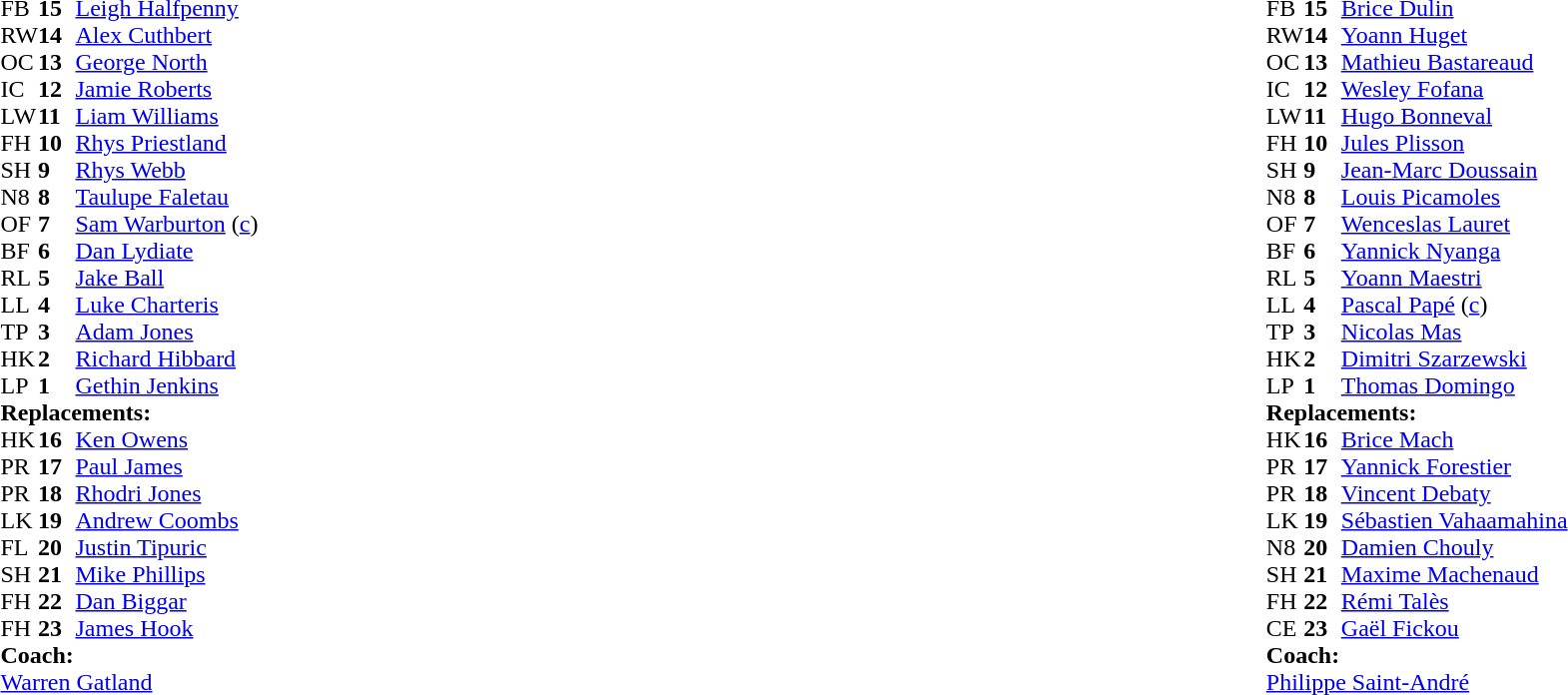<table style="width:100%">
<tr>
<td style="vertical-align:top; width:50%"><br><table cellspacing="0" cellpadding="0">
<tr>
<th width="25"></th>
<th width="25"></th>
</tr>
<tr>
<td>FB</td>
<td><strong>15</strong></td>
<td><a href='#'>Leigh Halfpenny</a></td>
<td></td>
<td></td>
</tr>
<tr>
<td>RW</td>
<td><strong>14</strong></td>
<td><a href='#'>Alex Cuthbert</a></td>
</tr>
<tr>
<td>OC</td>
<td><strong>13</strong></td>
<td><a href='#'>George North</a></td>
</tr>
<tr>
<td>IC</td>
<td><strong>12</strong></td>
<td><a href='#'>Jamie Roberts</a></td>
</tr>
<tr>
<td>LW</td>
<td><strong>11</strong></td>
<td><a href='#'>Liam Williams</a></td>
</tr>
<tr>
<td>FH</td>
<td><strong>10</strong></td>
<td><a href='#'>Rhys Priestland</a></td>
<td></td>
<td></td>
</tr>
<tr>
<td>SH</td>
<td><strong>9</strong></td>
<td><a href='#'>Rhys Webb</a></td>
<td></td>
<td></td>
</tr>
<tr>
<td>N8</td>
<td><strong>8</strong></td>
<td><a href='#'>Taulupe Faletau</a></td>
</tr>
<tr>
<td>OF</td>
<td><strong>7</strong></td>
<td><a href='#'>Sam Warburton</a> (<a href='#'>c</a>)</td>
</tr>
<tr>
<td>BF</td>
<td><strong>6</strong></td>
<td><a href='#'>Dan Lydiate</a></td>
<td></td>
<td></td>
<td></td>
<td></td>
</tr>
<tr>
<td>RL</td>
<td><strong>5</strong></td>
<td><a href='#'>Jake Ball</a></td>
<td></td>
<td></td>
</tr>
<tr>
<td>LL</td>
<td><strong>4</strong></td>
<td><a href='#'>Luke Charteris</a></td>
</tr>
<tr>
<td>TP</td>
<td><strong>3</strong></td>
<td><a href='#'>Adam Jones</a></td>
<td></td>
<td></td>
</tr>
<tr>
<td>HK</td>
<td><strong>2</strong></td>
<td><a href='#'>Richard Hibbard</a></td>
<td></td>
<td></td>
</tr>
<tr>
<td>LP</td>
<td><strong>1</strong></td>
<td><a href='#'>Gethin Jenkins</a></td>
<td></td>
<td></td>
<td></td>
<td></td>
</tr>
<tr>
<td colspan=3><strong>Replacements:</strong></td>
</tr>
<tr>
<td>HK</td>
<td><strong>16</strong></td>
<td><a href='#'>Ken Owens</a></td>
<td></td>
<td></td>
</tr>
<tr>
<td>PR</td>
<td><strong>17</strong></td>
<td><a href='#'>Paul James</a></td>
<td></td>
<td></td>
<td></td>
<td></td>
</tr>
<tr>
<td>PR</td>
<td><strong>18</strong></td>
<td><a href='#'>Rhodri Jones</a></td>
<td></td>
<td></td>
</tr>
<tr>
<td>LK</td>
<td><strong>19</strong></td>
<td><a href='#'>Andrew Coombs</a></td>
<td></td>
<td></td>
</tr>
<tr>
<td>FL</td>
<td><strong>20</strong></td>
<td><a href='#'>Justin Tipuric</a></td>
<td></td>
<td></td>
<td></td>
<td></td>
</tr>
<tr>
<td>SH</td>
<td><strong>21</strong></td>
<td><a href='#'>Mike Phillips</a></td>
<td></td>
<td></td>
</tr>
<tr>
<td>FH</td>
<td><strong>22</strong></td>
<td><a href='#'>Dan Biggar</a></td>
<td></td>
<td></td>
</tr>
<tr>
<td>FH</td>
<td><strong>23</strong></td>
<td><a href='#'>James Hook</a></td>
<td></td>
<td></td>
</tr>
<tr>
<td colspan=3><strong>Coach:</strong></td>
</tr>
<tr>
<td colspan="4"><a href='#'>Warren Gatland</a></td>
</tr>
</table>
</td>
<td style="vertical-align:top"></td>
<td style="vertical-align:top; width:50%"><br><table cellspacing="0" cellpadding="0" style="margin:auto">
<tr>
<th width="25"></th>
<th width="25"></th>
</tr>
<tr>
<td>FB</td>
<td><strong>15</strong></td>
<td><a href='#'>Brice Dulin</a></td>
</tr>
<tr>
<td>RW</td>
<td><strong>14</strong></td>
<td><a href='#'>Yoann Huget</a></td>
</tr>
<tr>
<td>OC</td>
<td><strong>13</strong></td>
<td><a href='#'>Mathieu Bastareaud</a></td>
<td></td>
<td></td>
</tr>
<tr>
<td>IC</td>
<td><strong>12</strong></td>
<td><a href='#'>Wesley Fofana</a></td>
</tr>
<tr>
<td>LW</td>
<td><strong>11</strong></td>
<td><a href='#'>Hugo Bonneval</a></td>
</tr>
<tr>
<td>FH</td>
<td><strong>10</strong></td>
<td><a href='#'>Jules Plisson</a></td>
<td></td>
<td></td>
</tr>
<tr>
<td>SH</td>
<td><strong>9</strong></td>
<td><a href='#'>Jean-Marc Doussain</a></td>
<td></td>
<td></td>
</tr>
<tr>
<td>N8</td>
<td><strong>8</strong></td>
<td><a href='#'>Louis Picamoles</a></td>
<td></td>
</tr>
<tr>
<td>OF</td>
<td><strong>7</strong></td>
<td><a href='#'>Wenceslas Lauret</a></td>
</tr>
<tr>
<td>BF</td>
<td><strong>6</strong></td>
<td><a href='#'>Yannick Nyanga</a></td>
<td></td>
<td></td>
</tr>
<tr>
<td>RL</td>
<td><strong>5</strong></td>
<td><a href='#'>Yoann Maestri</a></td>
<td></td>
<td></td>
</tr>
<tr>
<td>LL</td>
<td><strong>4</strong></td>
<td><a href='#'>Pascal Papé</a> (<a href='#'>c</a>)</td>
</tr>
<tr>
<td>TP</td>
<td><strong>3</strong></td>
<td><a href='#'>Nicolas Mas</a></td>
<td></td>
</tr>
<tr>
<td>HK</td>
<td><strong>2</strong></td>
<td><a href='#'>Dimitri Szarzewski</a></td>
<td></td>
<td></td>
</tr>
<tr>
<td>LP</td>
<td><strong>1</strong></td>
<td><a href='#'>Thomas Domingo</a></td>
<td></td>
<td></td>
</tr>
<tr>
<td colspan=3><strong>Replacements:</strong></td>
</tr>
<tr>
<td>HK</td>
<td><strong>16</strong></td>
<td><a href='#'>Brice Mach</a></td>
<td></td>
<td></td>
</tr>
<tr>
<td>PR</td>
<td><strong>17</strong></td>
<td><a href='#'>Yannick Forestier</a></td>
<td></td>
<td></td>
</tr>
<tr>
<td>PR</td>
<td><strong>18</strong></td>
<td><a href='#'>Vincent Debaty</a></td>
<td></td>
<td></td>
<td></td>
</tr>
<tr>
<td>LK</td>
<td><strong>19</strong></td>
<td><a href='#'>Sébastien Vahaamahina</a></td>
<td></td>
<td></td>
</tr>
<tr>
<td>N8</td>
<td><strong>20</strong></td>
<td><a href='#'>Damien Chouly</a></td>
<td></td>
<td></td>
<td></td>
</tr>
<tr>
<td>SH</td>
<td><strong>21</strong></td>
<td><a href='#'>Maxime Machenaud</a></td>
<td></td>
<td></td>
</tr>
<tr>
<td>FH</td>
<td><strong>22</strong></td>
<td><a href='#'>Rémi Talès</a></td>
<td></td>
<td></td>
</tr>
<tr>
<td>CE</td>
<td><strong>23</strong></td>
<td><a href='#'>Gaël Fickou</a></td>
<td></td>
<td></td>
</tr>
<tr>
<td colspan=3><strong>Coach:</strong></td>
</tr>
<tr>
<td colspan="4"><a href='#'>Philippe Saint-André</a></td>
</tr>
</table>
</td>
</tr>
</table>
